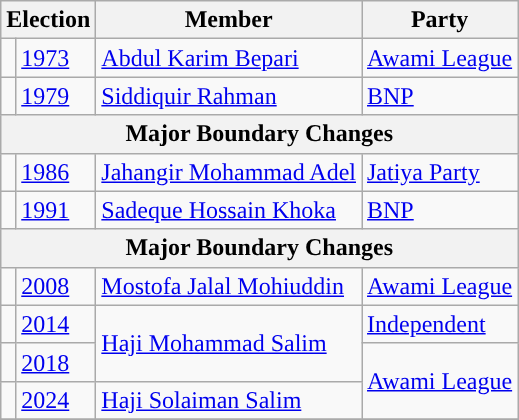<table class="wikitable">
<tr>
<th colspan="2">Election</th>
<th>Member</th>
<th>Party</th>
</tr>
<tr>
<td style="background-color:"></td>
<td><a href='#'>1973</a></td>
<td><a href='#'>Abdul Karim Bepari</a></td>
<td><a href='#'>Awami League</a></td>
</tr>
<tr>
<td style="background-color:"></td>
<td><a href='#'>1979</a></td>
<td><a href='#'>Siddiquir Rahman</a></td>
<td><a href='#'>BNP</a></td>
</tr>
<tr>
<th colspan="4">Major Boundary Changes</th>
</tr>
<tr>
<td style="background-color:"></td>
<td><a href='#'>1986</a></td>
<td><a href='#'>Jahangir Mohammad Adel</a></td>
<td><a href='#'>Jatiya Party</a></td>
</tr>
<tr>
<td style="background-color:"></td>
<td><a href='#'>1991</a></td>
<td><a href='#'>Sadeque Hossain Khoka</a></td>
<td><a href='#'>BNP</a></td>
</tr>
<tr>
<th colspan="4">Major Boundary Changes</th>
</tr>
<tr>
<td style="background-color:"></td>
<td><a href='#'>2008</a></td>
<td><a href='#'>Mostofa Jalal Mohiuddin</a></td>
<td><a href='#'>Awami League</a></td>
</tr>
<tr>
<td style="background-color:"></td>
<td><a href='#'>2014</a></td>
<td rowspan="2"><a href='#'>Haji Mohammad Salim</a></td>
<td><a href='#'>Independent</a></td>
</tr>
<tr>
<td style="background-color:"></td>
<td><a href='#'>2018</a></td>
<td rowspan="2"><a href='#'>Awami League</a></td>
</tr>
<tr>
<td style="background-color:"></td>
<td><a href='#'>2024</a></td>
<td><a href='#'>Haji Solaiman Salim</a></td>
</tr>
<tr>
</tr>
</table>
